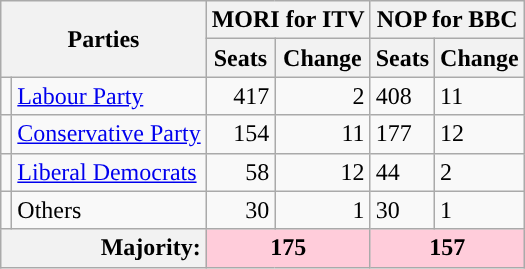<table class="wikitable">
<tr>
<th colspan="2" rowspan="2">Parties</th>
<th colspan="2">MORI for ITV</th>
<th colspan="2">NOP for BBC</th>
</tr>
<tr>
<th style="vertical-align:top;">Seats</th>
<th style="vertical-align:top;">Change</th>
<th>Seats</th>
<th>Change</th>
</tr>
<tr>
<td style="color:inherit;background:"></td>
<td><a href='#'>Labour Party</a></td>
<td style="text-align:right;">417</td>
<td style="text-align:right;"> 2</td>
<td>408</td>
<td> 11</td>
</tr>
<tr>
<td style="color:inherit;background:"></td>
<td><a href='#'>Conservative Party</a></td>
<td style="text-align:right;">154</td>
<td style="text-align:right;"> 11</td>
<td>177</td>
<td> 12</td>
</tr>
<tr>
<td style="color:inherit;background:"></td>
<td><a href='#'>Liberal Democrats</a></td>
<td style="text-align:right;">58</td>
<td style="text-align:right;"> 12</td>
<td>44</td>
<td> 2</td>
</tr>
<tr>
<td style="color:inherit;background:"></td>
<td>Others</td>
<td style="text-align:right;">30</td>
<td style="text-align:right;"> 1</td>
<td>30</td>
<td> 1</td>
</tr>
<tr>
<th colspan=2 style="text-align:right;">Majority:</th>
<th colspan=2 style="background:#FFCCDA;">175</th>
<th colspan=2 style="background:#FFCCDA;">157</th>
</tr>
</table>
